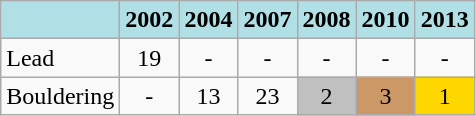<table class="wikitable" style="text-align: center">
<tr>
<th style="background: #b0e0e6"></th>
<th style="background: #b0e0e6">2002</th>
<th style="background: #b0e0e6">2004</th>
<th style="background: #b0e0e6">2007</th>
<th style="background: #b0e0e6">2008</th>
<th style="background: #b0e0e6">2010</th>
<th style="background: #b0e0e6">2013</th>
</tr>
<tr>
<td align="left">Lead</td>
<td>19</td>
<td>-</td>
<td>-</td>
<td>-</td>
<td>-</td>
<td>-</td>
</tr>
<tr>
<td align="left">Bouldering</td>
<td>-</td>
<td>13</td>
<td>23</td>
<td style="background: silver">2</td>
<td style="background: #cc9966;">3</td>
<td style="background: gold">1</td>
</tr>
</table>
